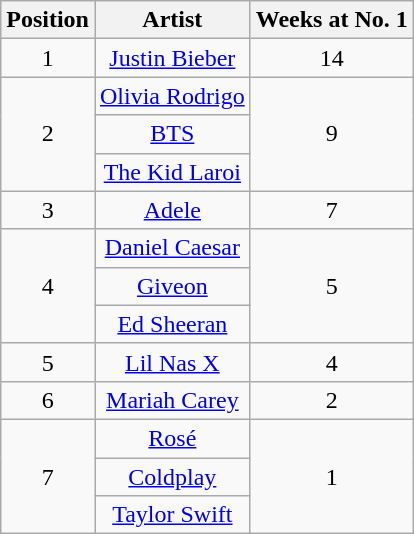<table class="wikitable plainrowheaders" style="text-align:center;">
<tr>
<th>Position</th>
<th>Artist</th>
<th>Weeks at No. 1</th>
</tr>
<tr>
<td>1</td>
<td><a href='#'>Justin Bieber</a></td>
<td>14</td>
</tr>
<tr>
<td rowspan="3">2</td>
<td><a href='#'>Olivia Rodrigo</a></td>
<td rowspan="3">9</td>
</tr>
<tr>
<td><a href='#'>BTS</a></td>
</tr>
<tr>
<td><a href='#'>The Kid Laroi</a></td>
</tr>
<tr>
<td>3</td>
<td><a href='#'>Adele</a></td>
<td>7</td>
</tr>
<tr>
<td rowspan="3">4</td>
<td><a href='#'>Daniel Caesar</a></td>
<td rowspan="3">5</td>
</tr>
<tr>
<td><a href='#'>Giveon</a></td>
</tr>
<tr>
<td><a href='#'>Ed Sheeran</a></td>
</tr>
<tr>
<td>5</td>
<td><a href='#'>Lil Nas X</a></td>
<td>4</td>
</tr>
<tr>
<td>6</td>
<td><a href='#'>Mariah Carey</a></td>
<td>2</td>
</tr>
<tr>
<td rowspan="3">7</td>
<td><a href='#'>Rosé</a></td>
<td rowspan="3">1</td>
</tr>
<tr>
<td><a href='#'>Coldplay</a></td>
</tr>
<tr>
<td><a href='#'>Taylor Swift</a></td>
</tr>
</table>
